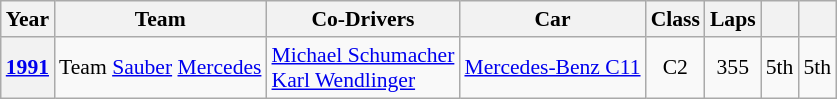<table class="wikitable" style="text-align:center; font-size:90%">
<tr>
<th>Year</th>
<th>Team</th>
<th>Co-Drivers</th>
<th>Car</th>
<th>Class</th>
<th>Laps</th>
<th></th>
<th></th>
</tr>
<tr>
<th><a href='#'>1991</a></th>
<td align="left"> Team <a href='#'>Sauber</a> <a href='#'>Mercedes</a></td>
<td align="left"> <a href='#'>Michael Schumacher</a><br> <a href='#'>Karl Wendlinger</a></td>
<td align="left"><a href='#'>Mercedes-Benz C11</a></td>
<td>C2</td>
<td>355</td>
<td>5th</td>
<td>5th</td>
</tr>
</table>
